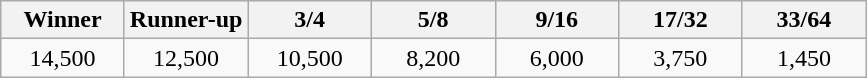<table class="wikitable" style="text-align:center">
<tr>
<th width="75">Winner</th>
<th width="75">Runner-up</th>
<th width="75">3/4</th>
<th width="75">5/8</th>
<th width="75">9/16</th>
<th width="75">17/32</th>
<th width="75">33/64</th>
</tr>
<tr>
<td>14,500</td>
<td>12,500</td>
<td>10,500</td>
<td>8,200</td>
<td>6,000</td>
<td>3,750</td>
<td>1,450</td>
</tr>
</table>
